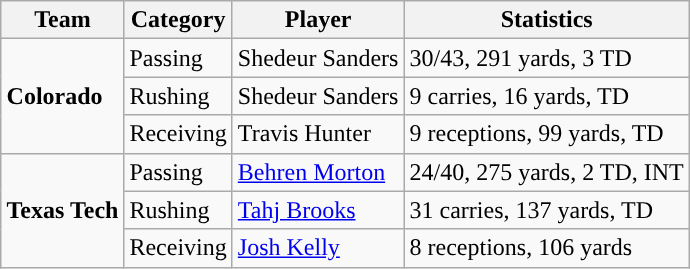<table class="wikitable" style="float: right;">
<tr>
<th>Team</th>
<th>Category</th>
<th>Player</th>
<th>Statistics</th>
</tr>
<tr>
<td rowspan=3><strong>Colorado</strong></td>
<td>Passing</td>
<td>Shedeur Sanders</td>
<td>30/43, 291 yards, 3 TD</td>
</tr>
<tr>
<td>Rushing</td>
<td>Shedeur Sanders</td>
<td>9 carries, 16 yards, TD</td>
</tr>
<tr>
<td>Receiving</td>
<td>Travis Hunter</td>
<td>9 receptions, 99 yards, TD</td>
</tr>
<tr>
<td rowspan=3><strong>Texas Tech</strong></td>
<td>Passing</td>
<td><a href='#'>Behren Morton</a></td>
<td>24/40, 275 yards, 2 TD, INT</td>
</tr>
<tr>
<td>Rushing</td>
<td><a href='#'>Tahj Brooks</a></td>
<td>31 carries, 137 yards, TD</td>
</tr>
<tr>
<td>Receiving</td>
<td><a href='#'>Josh Kelly</a></td>
<td>8 receptions, 106 yards</td>
</tr>
</table>
